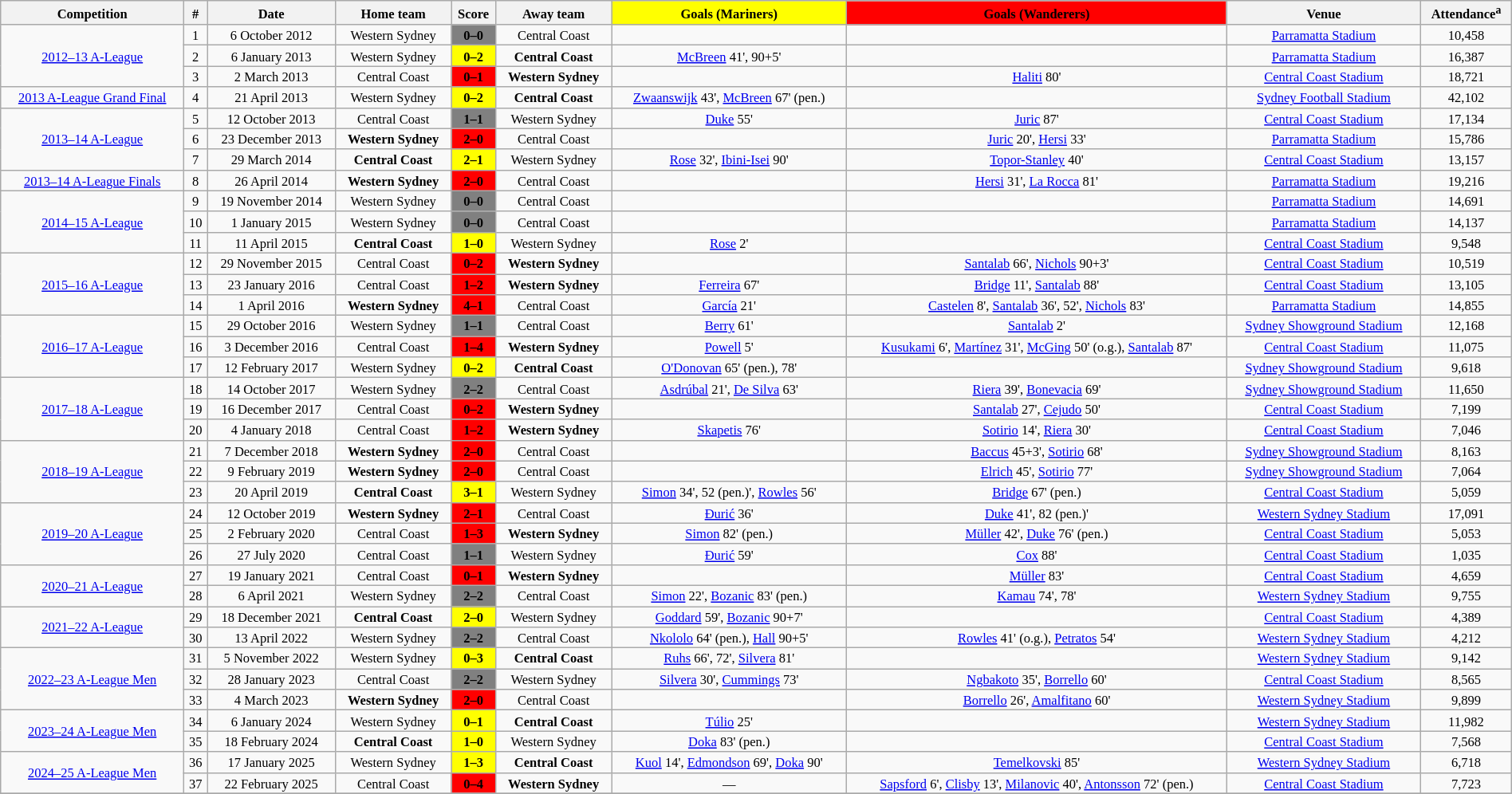<table class="wikitable" style="width:100%; margin:0 left; font-size: 11px; text-align:center">
<tr>
<th>Competition</th>
<th>#</th>
<th>Date</th>
<th>Home team</th>
<th>Score</th>
<th>Away team</th>
<th style="background:yellow;color:black;">Goals (Mariners)</th>
<th style="background:red;color:black;">Goals (Wanderers)</th>
<th>Venue</th>
<th>Attendance<sup>a</sup></th>
</tr>
<tr>
<td rowspan=3><a href='#'>2012–13 A-League</a></td>
<td>1</td>
<td>6 October 2012</td>
<td>Western Sydney</td>
<td style="background:grey;color:black;"><strong>0–0</strong></td>
<td>Central Coast</td>
<td></td>
<td></td>
<td><a href='#'>Parramatta Stadium</a></td>
<td>10,458</td>
</tr>
<tr>
<td>2</td>
<td>6 January 2013</td>
<td>Western Sydney</td>
<td style="background:yellow;color:black;"><strong>0–2</strong></td>
<td><strong>Central Coast</strong></td>
<td><a href='#'>McBreen</a> 41', 90+5'</td>
<td></td>
<td><a href='#'>Parramatta Stadium</a></td>
<td>16,387</td>
</tr>
<tr>
<td>3</td>
<td>2 March 2013</td>
<td>Central Coast</td>
<td style="background:red;color:black;"><strong>0–1</strong></td>
<td><strong>Western Sydney</strong></td>
<td></td>
<td><a href='#'>Haliti</a> 80'</td>
<td><a href='#'>Central Coast Stadium</a></td>
<td>18,721</td>
</tr>
<tr>
<td><a href='#'>2013 A-League Grand Final</a></td>
<td>4</td>
<td>21 April 2013</td>
<td>Western Sydney</td>
<td style="background:yellow;color:black;"><strong>0–2</strong></td>
<td><strong>Central Coast</strong></td>
<td><a href='#'>Zwaanswijk</a> 43', <a href='#'>McBreen</a> 67' (pen.)</td>
<td></td>
<td><a href='#'>Sydney Football Stadium</a></td>
<td>42,102</td>
</tr>
<tr>
<td rowspan=3><a href='#'>2013–14 A-League</a></td>
<td>5</td>
<td>12 October 2013</td>
<td>Central Coast</td>
<td style="background:grey;color:black;"><strong>1–1</strong></td>
<td>Western Sydney</td>
<td><a href='#'>Duke</a> 55'</td>
<td><a href='#'>Juric</a> 87'</td>
<td><a href='#'>Central Coast Stadium</a></td>
<td>17,134</td>
</tr>
<tr>
<td>6</td>
<td>23 December 2013</td>
<td><strong>Western Sydney</strong></td>
<td style="background:red;color:black;"><strong>2–0</strong></td>
<td>Central Coast</td>
<td></td>
<td><a href='#'>Juric</a> 20', <a href='#'>Hersi</a> 33'</td>
<td><a href='#'>Parramatta Stadium</a></td>
<td>15,786</td>
</tr>
<tr>
<td>7</td>
<td>29 March 2014</td>
<td><strong>Central Coast</strong></td>
<td style="background:yellow;color:black;"><strong>2–1</strong></td>
<td>Western Sydney</td>
<td><a href='#'>Rose</a> 32', <a href='#'>Ibini-Isei</a> 90'</td>
<td><a href='#'>Topor-Stanley</a> 40'</td>
<td><a href='#'>Central Coast Stadium</a></td>
<td>13,157</td>
</tr>
<tr>
<td><a href='#'>2013–14 A-League Finals</a></td>
<td>8</td>
<td>26 April 2014</td>
<td><strong>Western Sydney</strong></td>
<td style="background:red;color:black;"><strong>2–0</strong></td>
<td>Central Coast</td>
<td></td>
<td><a href='#'>Hersi</a> 31', <a href='#'>La Rocca</a> 81'</td>
<td><a href='#'>Parramatta Stadium</a></td>
<td>19,216</td>
</tr>
<tr>
<td rowspan=3><a href='#'>2014–15 A-League</a></td>
<td>9</td>
<td>19 November 2014</td>
<td>Western Sydney</td>
<td style="background:grey;color:black;"><strong>0–0</strong></td>
<td>Central Coast</td>
<td></td>
<td></td>
<td><a href='#'>Parramatta Stadium</a></td>
<td>14,691</td>
</tr>
<tr>
<td>10</td>
<td>1 January 2015</td>
<td>Western Sydney</td>
<td style="background:grey;color:black;"><strong>0–0</strong></td>
<td>Central Coast</td>
<td></td>
<td></td>
<td><a href='#'>Parramatta Stadium</a></td>
<td>14,137</td>
</tr>
<tr>
<td>11</td>
<td>11 April 2015</td>
<td><strong>Central Coast</strong></td>
<td style="background:yellow;color:black;"><strong>1–0</strong></td>
<td>Western Sydney</td>
<td><a href='#'>Rose</a> 2'</td>
<td></td>
<td><a href='#'>Central Coast Stadium</a></td>
<td>9,548</td>
</tr>
<tr>
<td rowspan=3><a href='#'>2015–16 A-League</a></td>
<td>12</td>
<td>29 November 2015</td>
<td>Central Coast</td>
<td style="background:red;color:black;"><strong>0–2</strong></td>
<td><strong>Western Sydney</strong></td>
<td></td>
<td><a href='#'>Santalab</a> 66', <a href='#'>Nichols</a> 90+3'</td>
<td><a href='#'>Central Coast Stadium</a></td>
<td>10,519</td>
</tr>
<tr>
<td>13</td>
<td>23 January 2016</td>
<td>Central Coast</td>
<td style="background:red;color:black;"><strong>1–2</strong></td>
<td><strong>Western Sydney</strong></td>
<td><a href='#'>Ferreira</a> 67'</td>
<td><a href='#'>Bridge</a> 11', <a href='#'>Santalab</a> 88'</td>
<td><a href='#'>Central Coast Stadium</a></td>
<td>13,105</td>
</tr>
<tr>
<td>14</td>
<td>1 April 2016</td>
<td><strong>Western Sydney</strong></td>
<td style="background:red;color:black;"><strong>4–1</strong></td>
<td>Central Coast</td>
<td><a href='#'>García</a> 21'</td>
<td><a href='#'>Castelen</a> 8', <a href='#'>Santalab</a> 36', 52', <a href='#'>Nichols</a> 83'</td>
<td><a href='#'>Parramatta Stadium</a></td>
<td>14,855</td>
</tr>
<tr>
<td rowspan=3><a href='#'>2016–17 A-League</a></td>
<td>15</td>
<td>29 October 2016</td>
<td>Western Sydney</td>
<td style="background:grey;color:black;"><strong>1–1</strong></td>
<td>Central Coast</td>
<td><a href='#'>Berry</a> 61'</td>
<td><a href='#'>Santalab</a> 2'</td>
<td><a href='#'>Sydney Showground Stadium</a></td>
<td>12,168</td>
</tr>
<tr>
<td>16</td>
<td>3 December 2016</td>
<td>Central Coast</td>
<td style="background:red;color:black;"><strong>1–4</strong></td>
<td><strong>Western Sydney</strong></td>
<td><a href='#'>Powell</a> 5'</td>
<td><a href='#'>Kusukami</a> 6', <a href='#'>Martínez</a> 31', <a href='#'>McGing</a> 50' (o.g.), <a href='#'>Santalab</a> 87'</td>
<td><a href='#'>Central Coast Stadium</a></td>
<td>11,075</td>
</tr>
<tr>
<td>17</td>
<td>12 February 2017</td>
<td>Western Sydney</td>
<td style="background:yellow;color:black;"><strong>0–2</strong></td>
<td><strong>Central Coast</strong></td>
<td><a href='#'>O'Donovan</a> 65' (pen.), 78'</td>
<td></td>
<td><a href='#'>Sydney Showground Stadium</a></td>
<td>9,618</td>
</tr>
<tr>
<td rowspan=3><a href='#'>2017–18 A-League</a></td>
<td>18</td>
<td>14 October 2017</td>
<td>Western Sydney</td>
<td style="background:grey;color:black;"><strong>2–2</strong></td>
<td>Central Coast</td>
<td><a href='#'>Asdrúbal</a> 21', <a href='#'>De Silva</a> 63'</td>
<td><a href='#'>Riera</a> 39', <a href='#'>Bonevacia</a> 69'</td>
<td><a href='#'>Sydney Showground Stadium</a></td>
<td>11,650</td>
</tr>
<tr>
<td>19</td>
<td>16 December 2017</td>
<td>Central Coast</td>
<td style="background:red;color:black;"><strong>0–2</strong></td>
<td><strong>Western Sydney</strong></td>
<td></td>
<td><a href='#'>Santalab</a> 27', <a href='#'>Cejudo</a> 50'</td>
<td><a href='#'>Central Coast Stadium</a></td>
<td>7,199</td>
</tr>
<tr>
<td>20</td>
<td>4 January 2018</td>
<td>Central Coast</td>
<td style="background:red;color:black;"><strong>1–2</strong></td>
<td><strong>Western Sydney</strong></td>
<td><a href='#'>Skapetis</a> 76'</td>
<td><a href='#'>Sotirio</a> 14', <a href='#'>Riera</a> 30'</td>
<td><a href='#'>Central Coast Stadium</a></td>
<td>7,046</td>
</tr>
<tr>
<td rowspan=3><a href='#'>2018–19 A-League</a></td>
<td>21</td>
<td>7 December 2018</td>
<td><strong>Western Sydney</strong></td>
<td style="background:red;color:black;"><strong>2–0</strong></td>
<td>Central Coast</td>
<td></td>
<td><a href='#'>Baccus</a> 45+3', <a href='#'>Sotirio</a> 68'</td>
<td><a href='#'>Sydney Showground Stadium</a></td>
<td>8,163</td>
</tr>
<tr>
<td>22</td>
<td>9 February 2019</td>
<td><strong>Western Sydney</strong></td>
<td style="background:red;color:black;"><strong>2–0</strong></td>
<td>Central Coast</td>
<td></td>
<td><a href='#'>Elrich</a> 45', <a href='#'>Sotirio</a> 77'</td>
<td><a href='#'>Sydney Showground Stadium</a></td>
<td>7,064</td>
</tr>
<tr>
<td>23</td>
<td>20 April 2019</td>
<td><strong>Central Coast</strong></td>
<td style="background:yellow;color:black;"><strong>3–1</strong></td>
<td>Western Sydney</td>
<td><a href='#'>Simon</a> 34', 52 (pen.)', <a href='#'>Rowles</a> 56'</td>
<td><a href='#'>Bridge</a> 67' (pen.)</td>
<td><a href='#'>Central Coast Stadium</a></td>
<td>5,059</td>
</tr>
<tr>
<td rowspan=3><a href='#'>2019–20 A-League</a></td>
<td>24</td>
<td>12 October 2019</td>
<td><strong>Western Sydney</strong></td>
<td style="background:red;color:black;"><strong>2–1</strong></td>
<td>Central Coast</td>
<td><a href='#'>Đurić</a> 36'</td>
<td><a href='#'>Duke</a> 41', 82 (pen.)'</td>
<td><a href='#'>Western Sydney Stadium</a></td>
<td>17,091</td>
</tr>
<tr>
<td>25</td>
<td>2 February 2020</td>
<td>Central Coast</td>
<td style="background:red;color:black;"><strong>1–3</strong></td>
<td><strong>Western Sydney</strong></td>
<td><a href='#'>Simon</a> 82' (pen.)</td>
<td><a href='#'>Müller</a> 42', <a href='#'>Duke</a> 76' (pen.)</td>
<td><a href='#'>Central Coast Stadium</a></td>
<td>5,053</td>
</tr>
<tr>
<td>26</td>
<td>27 July 2020</td>
<td>Central Coast</td>
<td style="background:grey;color:black;"><strong>1–1</strong></td>
<td>Western Sydney</td>
<td><a href='#'>Đurić</a> 59'</td>
<td><a href='#'>Cox</a> 88'</td>
<td><a href='#'>Central Coast Stadium</a></td>
<td>1,035</td>
</tr>
<tr>
<td rowspan=2><a href='#'>2020–21 A-League</a></td>
<td>27</td>
<td>19 January 2021</td>
<td>Central Coast</td>
<td style="background:red;color:black;"><strong>0–1</strong></td>
<td><strong>Western Sydney</strong></td>
<td></td>
<td><a href='#'>Müller</a> 83'</td>
<td><a href='#'>Central Coast Stadium</a></td>
<td>4,659</td>
</tr>
<tr>
<td>28</td>
<td>6 April 2021</td>
<td>Western Sydney</td>
<td style="background:grey;color:black;"><strong>2–2</strong></td>
<td>Central Coast</td>
<td><a href='#'>Simon</a> 22', <a href='#'>Bozanic</a> 83' (pen.)</td>
<td><a href='#'>Kamau</a> 74', 78'</td>
<td><a href='#'>Western Sydney Stadium</a></td>
<td>9,755</td>
</tr>
<tr>
<td rowspan=2><a href='#'>2021–22 A-League</a></td>
<td>29</td>
<td>18 December 2021</td>
<td><strong>Central Coast</strong></td>
<td style="background:yellow;color:black;"><strong>2–0</strong></td>
<td>Western Sydney</td>
<td><a href='#'>Goddard</a> 59', <a href='#'>Bozanic</a> 90+7'</td>
<td></td>
<td><a href='#'>Central Coast Stadium</a></td>
<td>4,389</td>
</tr>
<tr>
<td>30</td>
<td>13 April 2022</td>
<td>Western Sydney</td>
<td style="background:grey;color:black;"><strong>2–2</strong></td>
<td>Central Coast</td>
<td><a href='#'>Nkololo</a> 64' (pen.), <a href='#'>Hall</a> 90+5'</td>
<td><a href='#'>Rowles</a> 41' (o.g.), <a href='#'>Petratos</a> 54'</td>
<td><a href='#'>Western Sydney Stadium</a></td>
<td>4,212</td>
</tr>
<tr>
<td rowspan=3><a href='#'>2022–23 A-League Men</a></td>
<td>31</td>
<td>5 November 2022</td>
<td>Western Sydney</td>
<td style="background:yellow;color:black;"><strong>0–3</strong></td>
<td><strong>Central Coast</strong></td>
<td><a href='#'>Ruhs</a> 66', 72', <a href='#'>Silvera</a> 81'</td>
<td></td>
<td><a href='#'>Western Sydney Stadium</a></td>
<td>9,142</td>
</tr>
<tr>
<td>32</td>
<td>28 January 2023</td>
<td>Central Coast</td>
<td style="background:grey;color:black;"><strong>2–2</strong></td>
<td>Western Sydney</td>
<td><a href='#'>Silvera</a> 30', <a href='#'>Cummings</a> 73'</td>
<td><a href='#'>Ngbakoto</a> 35', <a href='#'>Borrello</a> 60'</td>
<td><a href='#'>Central Coast Stadium</a></td>
<td>8,565</td>
</tr>
<tr>
<td>33</td>
<td>4 March 2023</td>
<td><strong>Western Sydney</strong></td>
<td style="background:red;color:black;"><strong>2–0</strong></td>
<td>Central Coast</td>
<td></td>
<td><a href='#'>Borrello</a> 26', <a href='#'>Amalfitano</a> 60'</td>
<td><a href='#'>Western Sydney Stadium</a></td>
<td>9,899</td>
</tr>
<tr>
<td rowspan=2><a href='#'>2023–24 A-League Men</a></td>
<td>34</td>
<td>6 January 2024</td>
<td>Western Sydney</td>
<td style="background:yellow;color:black;"><strong>0–1</strong></td>
<td><strong>Central Coast</strong></td>
<td><a href='#'>Túlio</a> 25'</td>
<td></td>
<td><a href='#'>Western Sydney Stadium</a></td>
<td>11,982</td>
</tr>
<tr>
<td>35</td>
<td>18 February 2024</td>
<td><strong>Central Coast</strong></td>
<td style="background:yellow;color:black;"><strong>1–0</strong></td>
<td>Western Sydney</td>
<td><a href='#'>Doka</a> 83' (pen.)</td>
<td></td>
<td><a href='#'>Central Coast Stadium</a></td>
<td>7,568</td>
</tr>
<tr>
<td rowspan=2><a href='#'>2024–25 A-League Men</a></td>
<td>36</td>
<td>17 January 2025</td>
<td>Western Sydney</td>
<td style="background:yellow;color:black;"><strong>1–3</strong></td>
<td><strong>Central Coast</strong></td>
<td><a href='#'>Kuol</a> 14', <a href='#'>Edmondson</a> 69', <a href='#'>Doka</a> 90'</td>
<td><a href='#'>Temelkovski</a> 85'</td>
<td><a href='#'>Western Sydney Stadium</a></td>
<td>6,718</td>
</tr>
<tr>
<td>37</td>
<td>22 February 2025</td>
<td>Central Coast</td>
<td style="background:red;color:black;"><strong>0–4</strong></td>
<td><strong>Western Sydney</strong></td>
<td>—</td>
<td><a href='#'>Sapsford</a> 6', <a href='#'>Clisby</a> 13', <a href='#'>Milanovic</a> 40', <a href='#'>Antonsson</a> 72' (pen.)</td>
<td><a href='#'>Central Coast Stadium</a></td>
<td>7,723</td>
</tr>
<tr>
</tr>
</table>
